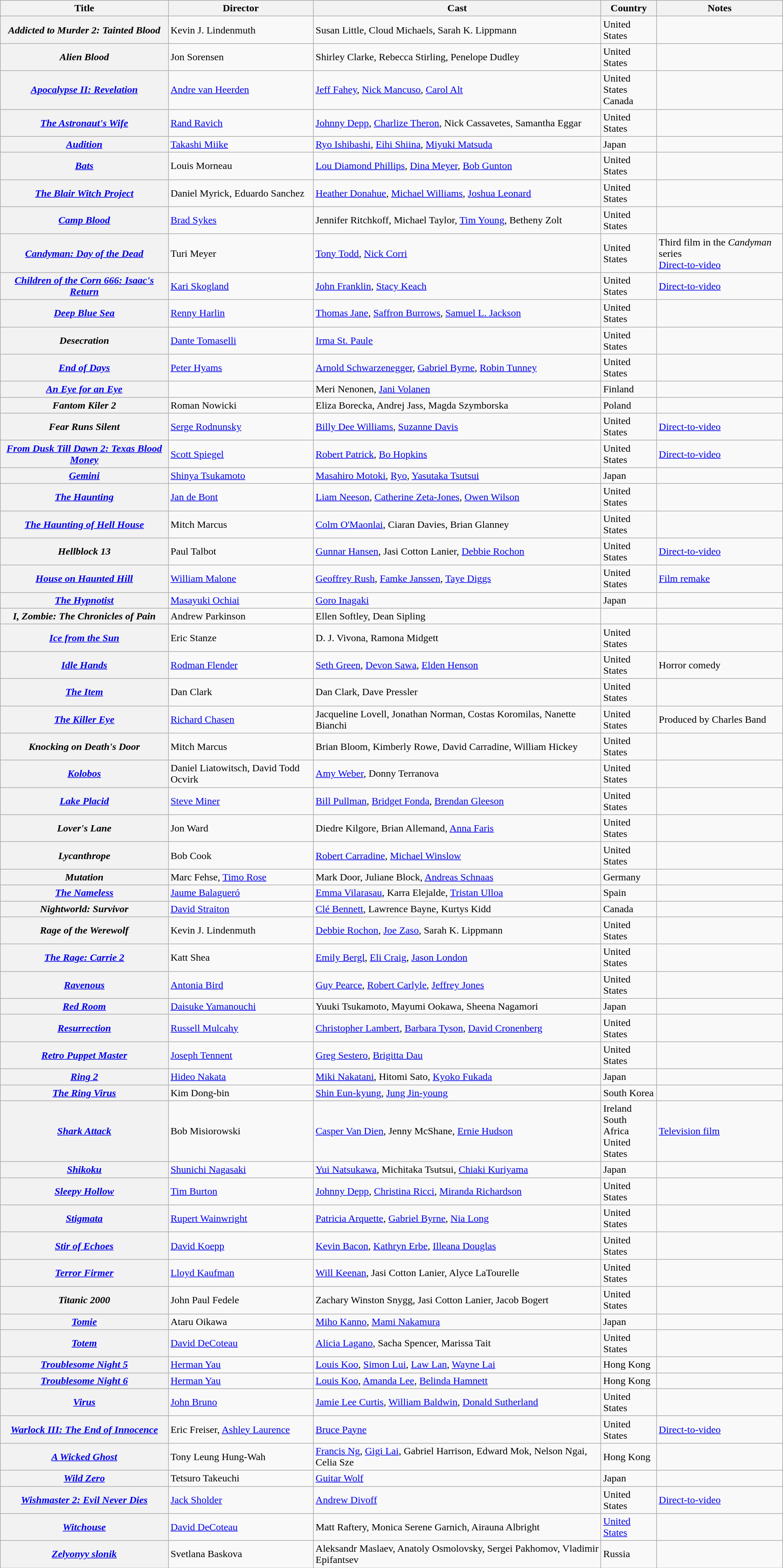<table class="wikitable sortable">
<tr>
<th scope="col">Title</th>
<th scope="col" class="unsortable">Director</th>
<th scope="col" class="unsortable">Cast</th>
<th scope="col">Country</th>
<th scope="col" class="unsortable">Notes</th>
</tr>
<tr>
<th><em>Addicted to Murder 2: Tainted Blood</em></th>
<td>Kevin J. Lindenmuth</td>
<td>Susan Little, Cloud Michaels, Sarah K. Lippmann</td>
<td>United States</td>
<td></td>
</tr>
<tr>
<th><em>Alien Blood</em></th>
<td>Jon Sorensen</td>
<td>Shirley Clarke, Rebecca Stirling, Penelope Dudley</td>
<td>United States</td>
<td></td>
</tr>
<tr>
<th><em><a href='#'>Apocalypse II: Revelation</a></em></th>
<td><a href='#'>Andre van Heerden</a></td>
<td><a href='#'>Jeff Fahey</a>, <a href='#'>Nick Mancuso</a>, <a href='#'>Carol Alt</a></td>
<td>United States<br>Canada</td>
<td></td>
</tr>
<tr Candy>
<th><em><a href='#'>The Astronaut's Wife</a></em></th>
<td><a href='#'>Rand Ravich</a></td>
<td><a href='#'>Johnny Depp</a>, <a href='#'>Charlize Theron</a>, Nick Cassavetes, Samantha Eggar</td>
<td>United States</td>
<td></td>
</tr>
<tr>
<th><em><a href='#'>Audition</a></em></th>
<td><a href='#'>Takashi Miike</a></td>
<td><a href='#'>Ryo Ishibashi</a>, <a href='#'>Eihi Shiina</a>, <a href='#'>Miyuki Matsuda</a></td>
<td>Japan</td>
<td></td>
</tr>
<tr>
<th><em><a href='#'>Bats</a></em></th>
<td>Louis Morneau</td>
<td><a href='#'>Lou Diamond Phillips</a>, <a href='#'>Dina Meyer</a>, <a href='#'>Bob Gunton</a></td>
<td>United States</td>
<td></td>
</tr>
<tr>
<th><em><a href='#'>The Blair Witch Project</a></em></th>
<td>Daniel Myrick, Eduardo Sanchez</td>
<td><a href='#'>Heather Donahue</a>, <a href='#'>Michael Williams</a>, <a href='#'>Joshua Leonard</a></td>
<td>United States</td>
<td></td>
</tr>
<tr>
<th><em><a href='#'>Camp Blood</a></em></th>
<td><a href='#'>Brad Sykes</a></td>
<td>Jennifer Ritchkoff, Michael Taylor, <a href='#'>Tim Young</a>, Betheny Zolt</td>
<td>United States</td>
<td></td>
</tr>
<tr>
<th><em><a href='#'>Candyman: Day of the Dead</a></em></th>
<td>Turi Meyer</td>
<td><a href='#'>Tony Todd</a>, <a href='#'>Nick Corri</a></td>
<td>United States</td>
<td>Third film in the <em>Candyman</em> series<br><a href='#'>Direct-to-video</a></td>
</tr>
<tr>
<th><em><a href='#'>Children of the Corn 666: Isaac's Return</a></em></th>
<td><a href='#'>Kari Skogland</a></td>
<td><a href='#'>John Franklin</a>, <a href='#'>Stacy Keach</a></td>
<td>United States</td>
<td><a href='#'>Direct-to-video</a></td>
</tr>
<tr>
<th><em><a href='#'>Deep Blue Sea</a></em></th>
<td><a href='#'>Renny Harlin</a></td>
<td><a href='#'>Thomas Jane</a>, <a href='#'>Saffron Burrows</a>, <a href='#'>Samuel L. Jackson</a></td>
<td>United States</td>
<td></td>
</tr>
<tr>
<th><em>Desecration</em></th>
<td><a href='#'>Dante Tomaselli</a></td>
<td><a href='#'>Irma St. Paule</a></td>
<td>United States</td>
<td></td>
</tr>
<tr>
<th><em><a href='#'>End of Days</a></em></th>
<td><a href='#'>Peter Hyams</a></td>
<td><a href='#'>Arnold Schwarzenegger</a>, <a href='#'>Gabriel Byrne</a>, <a href='#'>Robin Tunney</a></td>
<td>United States</td>
<td></td>
</tr>
<tr>
<th><em><a href='#'>An Eye for an Eye</a></em></th>
<td></td>
<td>Meri Nenonen, <a href='#'>Jani Volanen</a></td>
<td>Finland</td>
<td></td>
</tr>
<tr>
<th><em>Fantom Kiler 2</em></th>
<td>Roman Nowicki</td>
<td>Eliza Borecka, Andrej Jass, Magda Szymborska</td>
<td>Poland</td>
<td></td>
</tr>
<tr>
<th><em>Fear Runs Silent</em></th>
<td><a href='#'>Serge Rodnunsky</a></td>
<td><a href='#'>Billy Dee Williams</a>, <a href='#'>Suzanne Davis</a></td>
<td>United States</td>
<td><a href='#'>Direct-to-video</a></td>
</tr>
<tr>
<th><em><a href='#'>From Dusk Till Dawn 2: Texas Blood Money</a></em></th>
<td><a href='#'>Scott Spiegel</a></td>
<td><a href='#'>Robert Patrick</a>, <a href='#'>Bo Hopkins</a></td>
<td>United States</td>
<td><a href='#'>Direct-to-video</a></td>
</tr>
<tr>
<th><em><a href='#'>Gemini</a></em></th>
<td><a href='#'>Shinya Tsukamoto</a></td>
<td><a href='#'>Masahiro Motoki</a>, <a href='#'>Ryo</a>, <a href='#'>Yasutaka Tsutsui</a></td>
<td>Japan</td>
<td></td>
</tr>
<tr>
<th><em><a href='#'>The Haunting</a></em></th>
<td><a href='#'>Jan de Bont</a></td>
<td><a href='#'>Liam Neeson</a>, <a href='#'>Catherine Zeta-Jones</a>, <a href='#'>Owen Wilson</a></td>
<td>United States</td>
<td></td>
</tr>
<tr>
<th><em><a href='#'>The Haunting of Hell House</a></em></th>
<td>Mitch Marcus</td>
<td><a href='#'>Colm O'Maonlai</a>, Ciaran Davies, Brian Glanney</td>
<td>United States</td>
<td></td>
</tr>
<tr>
<th><em>Hellblock 13</em></th>
<td>Paul Talbot</td>
<td><a href='#'>Gunnar Hansen</a>, Jasi Cotton Lanier, <a href='#'>Debbie Rochon</a></td>
<td>United States</td>
<td><a href='#'>Direct-to-video</a></td>
</tr>
<tr>
<th><em><a href='#'>House on Haunted Hill</a></em></th>
<td><a href='#'>William Malone</a></td>
<td><a href='#'>Geoffrey Rush</a>, <a href='#'>Famke Janssen</a>, <a href='#'>Taye Diggs</a></td>
<td>United States</td>
<td><a href='#'>Film remake</a></td>
</tr>
<tr>
<th><em><a href='#'>The Hypnotist</a></em></th>
<td><a href='#'>Masayuki Ochiai</a></td>
<td><a href='#'>Goro Inagaki</a></td>
<td>Japan</td>
<td></td>
</tr>
<tr>
<th><em>I, Zombie: The Chronicles of Pain</em></th>
<td>Andrew Parkinson</td>
<td>Ellen Softley, Dean Sipling</td>
<td></td>
<td></td>
</tr>
<tr>
<th><em><a href='#'>Ice from the Sun</a></em></th>
<td>Eric Stanze</td>
<td>D. J. Vivona, Ramona Midgett</td>
<td>United States</td>
<td></td>
</tr>
<tr>
<th><em><a href='#'>Idle Hands</a></em></th>
<td><a href='#'>Rodman Flender</a></td>
<td><a href='#'>Seth Green</a>, <a href='#'>Devon Sawa</a>, <a href='#'>Elden Henson</a></td>
<td>United States</td>
<td>Horror comedy</td>
</tr>
<tr>
<th><em><a href='#'>The Item</a></em></th>
<td>Dan Clark</td>
<td>Dan Clark, Dave Pressler</td>
<td>United States</td>
<td></td>
</tr>
<tr>
<th><em><a href='#'>The Killer Eye</a></em></th>
<td><a href='#'>Richard Chasen</a></td>
<td>Jacqueline Lovell, Jonathan Norman, Costas Koromilas, Nanette Bianchi</td>
<td>United States</td>
<td>Produced by Charles Band</td>
</tr>
<tr>
<th><em>Knocking on Death's Door</em></th>
<td>Mitch Marcus</td>
<td>Brian Bloom, Kimberly Rowe, David Carradine, William Hickey</td>
<td>United States</td>
<td></td>
</tr>
<tr>
<th><em><a href='#'>Kolobos</a></em></th>
<td>Daniel Liatowitsch, David Todd Ocvirk</td>
<td><a href='#'>Amy Weber</a>, Donny Terranova</td>
<td>United States</td>
<td></td>
</tr>
<tr>
<th><em><a href='#'>Lake Placid</a></em></th>
<td><a href='#'>Steve Miner</a></td>
<td><a href='#'>Bill Pullman</a>, <a href='#'>Bridget Fonda</a>, <a href='#'>Brendan Gleeson</a></td>
<td>United States</td>
<td></td>
</tr>
<tr>
<th><em>Lover's Lane</em></th>
<td>Jon Ward</td>
<td>Diedre Kilgore, Brian Allemand, <a href='#'>Anna Faris</a></td>
<td>United States</td>
<td></td>
</tr>
<tr>
<th><em>Lycanthrope</em></th>
<td>Bob Cook</td>
<td><a href='#'>Robert Carradine</a>, <a href='#'>Michael Winslow</a></td>
<td>United States</td>
<td></td>
</tr>
<tr>
<th><em>Mutation</em></th>
<td>Marc Fehse, <a href='#'>Timo Rose</a></td>
<td>Mark Door, Juliane Block, <a href='#'>Andreas Schnaas</a></td>
<td>Germany</td>
<td></td>
</tr>
<tr>
<th><em><a href='#'>The Nameless</a></em></th>
<td><a href='#'>Jaume Balagueró</a></td>
<td><a href='#'>Emma Vilarasau</a>, Karra Elejalde, <a href='#'>Tristan Ulloa</a></td>
<td>Spain</td>
<td></td>
</tr>
<tr>
<th><em>Nightworld: Survivor</em></th>
<td><a href='#'>David Straiton</a></td>
<td><a href='#'>Clé Bennett</a>, Lawrence Bayne, Kurtys Kidd</td>
<td>Canada</td>
<td></td>
</tr>
<tr>
<th><em>Rage of the Werewolf</em></th>
<td>Kevin J. Lindenmuth</td>
<td><a href='#'>Debbie Rochon</a>, <a href='#'>Joe Zaso</a>, Sarah K. Lippmann</td>
<td>United States</td>
<td></td>
</tr>
<tr>
<th><em><a href='#'>The Rage: Carrie 2</a></em></th>
<td>Katt Shea</td>
<td><a href='#'>Emily Bergl</a>, <a href='#'>Eli Craig</a>, <a href='#'>Jason London</a></td>
<td>United States</td>
<td></td>
</tr>
<tr>
<th><em><a href='#'>Ravenous</a></em></th>
<td><a href='#'>Antonia Bird</a></td>
<td><a href='#'>Guy Pearce</a>, <a href='#'>Robert Carlyle</a>, <a href='#'>Jeffrey Jones</a></td>
<td>United States</td>
<td></td>
</tr>
<tr>
<th><em><a href='#'>Red Room</a></em></th>
<td><a href='#'>Daisuke Yamanouchi</a></td>
<td>Yuuki Tsukamoto, Mayumi Ookawa, Sheena Nagamori</td>
<td>Japan</td>
<td></td>
</tr>
<tr>
<th><em><a href='#'>Resurrection</a></em></th>
<td><a href='#'>Russell Mulcahy</a></td>
<td><a href='#'>Christopher Lambert</a>, <a href='#'>Barbara Tyson</a>, <a href='#'>David Cronenberg</a></td>
<td>United States</td>
<td></td>
</tr>
<tr>
<th><em><a href='#'>Retro Puppet Master</a></em></th>
<td><a href='#'>Joseph Tennent</a></td>
<td><a href='#'>Greg Sestero</a>, <a href='#'>Brigitta Dau</a></td>
<td>United States</td>
<td></td>
</tr>
<tr>
<th><em><a href='#'>Ring 2</a></em></th>
<td><a href='#'>Hideo Nakata</a></td>
<td><a href='#'>Miki Nakatani</a>, Hitomi Sato, <a href='#'>Kyoko Fukada</a></td>
<td>Japan</td>
<td></td>
</tr>
<tr>
<th><em><a href='#'>The Ring Virus</a></em></th>
<td>Kim Dong-bin</td>
<td><a href='#'>Shin Eun-kyung</a>, <a href='#'>Jung Jin-young</a></td>
<td>South Korea</td>
<td></td>
</tr>
<tr>
<th><em><a href='#'>Shark Attack</a></em></th>
<td>Bob Misiorowski</td>
<td><a href='#'>Casper Van Dien</a>, Jenny McShane, <a href='#'>Ernie Hudson</a></td>
<td>Ireland<br>South Africa<br>United States</td>
<td><a href='#'>Television film</a></td>
</tr>
<tr>
<th><em><a href='#'>Shikoku</a></em></th>
<td><a href='#'>Shunichi Nagasaki</a></td>
<td><a href='#'>Yui Natsukawa</a>, Michitaka Tsutsui, <a href='#'>Chiaki Kuriyama</a></td>
<td>Japan</td>
<td></td>
</tr>
<tr>
<th><em><a href='#'>Sleepy Hollow</a></em></th>
<td><a href='#'>Tim Burton</a></td>
<td><a href='#'>Johnny Depp</a>, <a href='#'>Christina Ricci</a>, <a href='#'>Miranda Richardson</a></td>
<td>United States</td>
<td></td>
</tr>
<tr>
<th><em><a href='#'>Stigmata</a></em></th>
<td><a href='#'>Rupert Wainwright</a></td>
<td><a href='#'>Patricia Arquette</a>, <a href='#'>Gabriel Byrne</a>, <a href='#'>Nia Long</a></td>
<td>United States</td>
<td></td>
</tr>
<tr>
<th><em><a href='#'>Stir of Echoes</a></em></th>
<td><a href='#'>David Koepp</a></td>
<td><a href='#'>Kevin Bacon</a>, <a href='#'>Kathryn Erbe</a>, <a href='#'>Illeana Douglas</a></td>
<td>United States</td>
<td></td>
</tr>
<tr>
<th><em><a href='#'>Terror Firmer</a></em></th>
<td><a href='#'>Lloyd Kaufman</a></td>
<td><a href='#'>Will Keenan</a>, Jasi Cotton Lanier, Alyce LaTourelle</td>
<td>United States</td>
<td></td>
</tr>
<tr>
<th><em>Titanic 2000</em></th>
<td>John Paul Fedele</td>
<td>Zachary Winston Snygg, Jasi Cotton Lanier, Jacob Bogert</td>
<td>United States</td>
<td></td>
</tr>
<tr>
<th><em><a href='#'>Tomie</a></em></th>
<td>Ataru Oikawa</td>
<td><a href='#'>Miho Kanno</a>, <a href='#'>Mami Nakamura</a></td>
<td>Japan</td>
<td></td>
</tr>
<tr>
<th><em><a href='#'>Totem</a></em></th>
<td><a href='#'>David DeCoteau</a></td>
<td><a href='#'>Alicia Lagano</a>, Sacha Spencer, Marissa Tait</td>
<td>United States</td>
<td></td>
</tr>
<tr>
<th><em><a href='#'>Troublesome Night 5</a></em></th>
<td><a href='#'>Herman Yau</a></td>
<td><a href='#'>Louis Koo</a>, <a href='#'>Simon Lui</a>, <a href='#'>Law Lan</a>, <a href='#'>Wayne Lai</a></td>
<td>Hong Kong</td>
<td></td>
</tr>
<tr>
<th><em><a href='#'>Troublesome Night 6</a></em></th>
<td><a href='#'>Herman Yau</a></td>
<td><a href='#'>Louis Koo</a>, <a href='#'>Amanda Lee</a>, <a href='#'>Belinda Hamnett</a></td>
<td>Hong Kong</td>
<td></td>
</tr>
<tr>
<th><em><a href='#'>Virus</a></em></th>
<td><a href='#'>John Bruno</a></td>
<td><a href='#'>Jamie Lee Curtis</a>, <a href='#'>William Baldwin</a>, <a href='#'>Donald Sutherland</a></td>
<td>United States</td>
<td></td>
</tr>
<tr>
<th><em><a href='#'>Warlock III: The End of Innocence</a></em></th>
<td>Eric Freiser, <a href='#'>Ashley Laurence</a></td>
<td><a href='#'>Bruce Payne</a></td>
<td>United States</td>
<td><a href='#'>Direct-to-video</a></td>
</tr>
<tr>
<th><em><a href='#'>A Wicked Ghost</a></em></th>
<td>Tony Leung Hung-Wah</td>
<td><a href='#'>Francis Ng</a>, <a href='#'>Gigi Lai</a>, Gabriel Harrison, Edward Mok, Nelson Ngai, Celia Sze</td>
<td>Hong Kong</td>
<td></td>
</tr>
<tr>
<th><em><a href='#'>Wild Zero</a></em></th>
<td>Tetsuro Takeuchi</td>
<td><a href='#'>Guitar Wolf</a></td>
<td>Japan</td>
<td></td>
</tr>
<tr>
<th><em><a href='#'>Wishmaster 2: Evil Never Dies</a></em></th>
<td><a href='#'>Jack Sholder</a></td>
<td><a href='#'>Andrew Divoff</a></td>
<td>United States</td>
<td><a href='#'>Direct-to-video</a></td>
</tr>
<tr>
<th><em><a href='#'>Witchouse</a></em></th>
<td><a href='#'>David DeCoteau</a></td>
<td>Matt Raftery, Monica Serene Garnich, Airauna Albright</td>
<td><a href='#'>United States</a></td>
<td></td>
</tr>
<tr>
<th><em><a href='#'>Zelyonyy slonik</a></em></th>
<td>Svetlana Baskova</td>
<td>Aleksandr Maslaev, Anatoly Osmolovsky, Sergei Pakhomov, Vladimir Epifantsev</td>
<td>Russia</td>
<td></td>
</tr>
</table>
